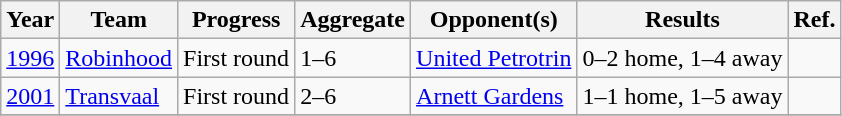<table class="wikitable">
<tr>
<th>Year</th>
<th>Team</th>
<th>Progress</th>
<th>Aggregate</th>
<th>Opponent(s)</th>
<th>Results</th>
<th>Ref.</th>
</tr>
<tr>
<td><a href='#'>1996</a></td>
<td><a href='#'>Robinhood</a></td>
<td>First round</td>
<td>1–6</td>
<td> <a href='#'>United Petrotrin</a></td>
<td>0–2 home, 1–4 away</td>
<td></td>
</tr>
<tr>
<td><a href='#'>2001</a></td>
<td><a href='#'>Transvaal</a></td>
<td>First round</td>
<td>2–6</td>
<td> <a href='#'>Arnett Gardens</a></td>
<td>1–1 home, 1–5 away</td>
<td></td>
</tr>
<tr>
</tr>
</table>
